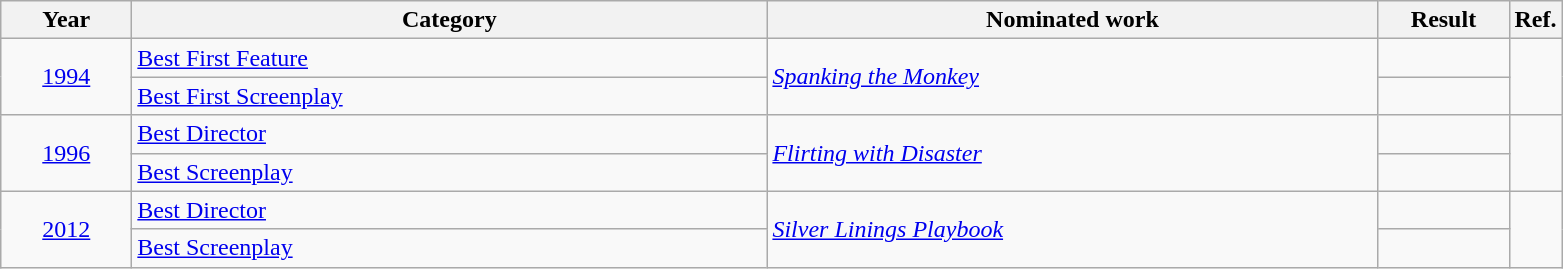<table class=wikitable>
<tr>
<th scope="col" style="width:5em;">Year</th>
<th scope="col" style="width:26em;">Category</th>
<th scope="col" style="width:25em;">Nominated work</th>
<th scope="col" style="width:5em;">Result</th>
<th>Ref.</th>
</tr>
<tr>
<td style="text-align:center;", rowspan=2><a href='#'>1994</a></td>
<td><a href='#'>Best First Feature</a></td>
<td rowspan=2><em><a href='#'>Spanking the Monkey</a></em></td>
<td></td>
<td rowspan=2></td>
</tr>
<tr>
<td><a href='#'>Best First Screenplay</a></td>
<td></td>
</tr>
<tr>
<td style="text-align:center;", rowspan=2><a href='#'>1996</a></td>
<td><a href='#'>Best Director</a></td>
<td rowspan=2><em><a href='#'>Flirting with Disaster</a></em></td>
<td></td>
<td rowspan=2></td>
</tr>
<tr>
<td><a href='#'>Best Screenplay</a></td>
<td></td>
</tr>
<tr>
<td style="text-align:center;", rowspan=2><a href='#'>2012</a></td>
<td><a href='#'>Best Director</a></td>
<td rowspan=2><em><a href='#'>Silver Linings Playbook</a></em></td>
<td></td>
<td rowspan=2></td>
</tr>
<tr>
<td><a href='#'>Best Screenplay</a></td>
<td></td>
</tr>
</table>
